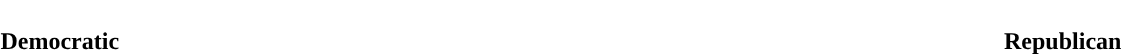<table style="width:100%; text-align:center">
<tr style="color:white">
<td style="background:"><strong>167</strong></td>
<td style="background:"><strong>1</strong></td>
<td style="background:"><strong>223</strong></td>
</tr>
<tr>
<td><span><strong>Democratic</strong></span></td>
<td></td>
<td><span><strong>Republican</strong></span></td>
</tr>
</table>
